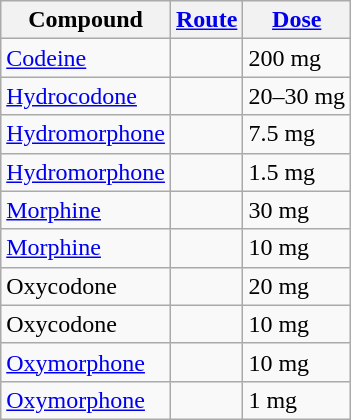<table class="wikitable floatright">
<tr>
<th>Compound</th>
<th><a href='#'>Route</a></th>
<th><a href='#'>Dose</a></th>
</tr>
<tr>
<td><a href='#'>Codeine</a></td>
<td></td>
<td>200 mg</td>
</tr>
<tr>
<td><a href='#'>Hydrocodone</a></td>
<td></td>
<td>20–30 mg</td>
</tr>
<tr>
<td><a href='#'>Hydromorphone</a></td>
<td></td>
<td>7.5 mg</td>
</tr>
<tr>
<td><a href='#'>Hydromorphone</a></td>
<td></td>
<td>1.5 mg</td>
</tr>
<tr>
<td><a href='#'>Morphine</a></td>
<td></td>
<td>30 mg</td>
</tr>
<tr>
<td><a href='#'>Morphine</a></td>
<td></td>
<td>10 mg</td>
</tr>
<tr>
<td>Oxycodone</td>
<td></td>
<td>20 mg</td>
</tr>
<tr>
<td>Oxycodone</td>
<td></td>
<td>10 mg</td>
</tr>
<tr>
<td><a href='#'>Oxymorphone</a></td>
<td></td>
<td>10 mg</td>
</tr>
<tr>
<td><a href='#'>Oxymorphone</a></td>
<td></td>
<td>1 mg</td>
</tr>
</table>
